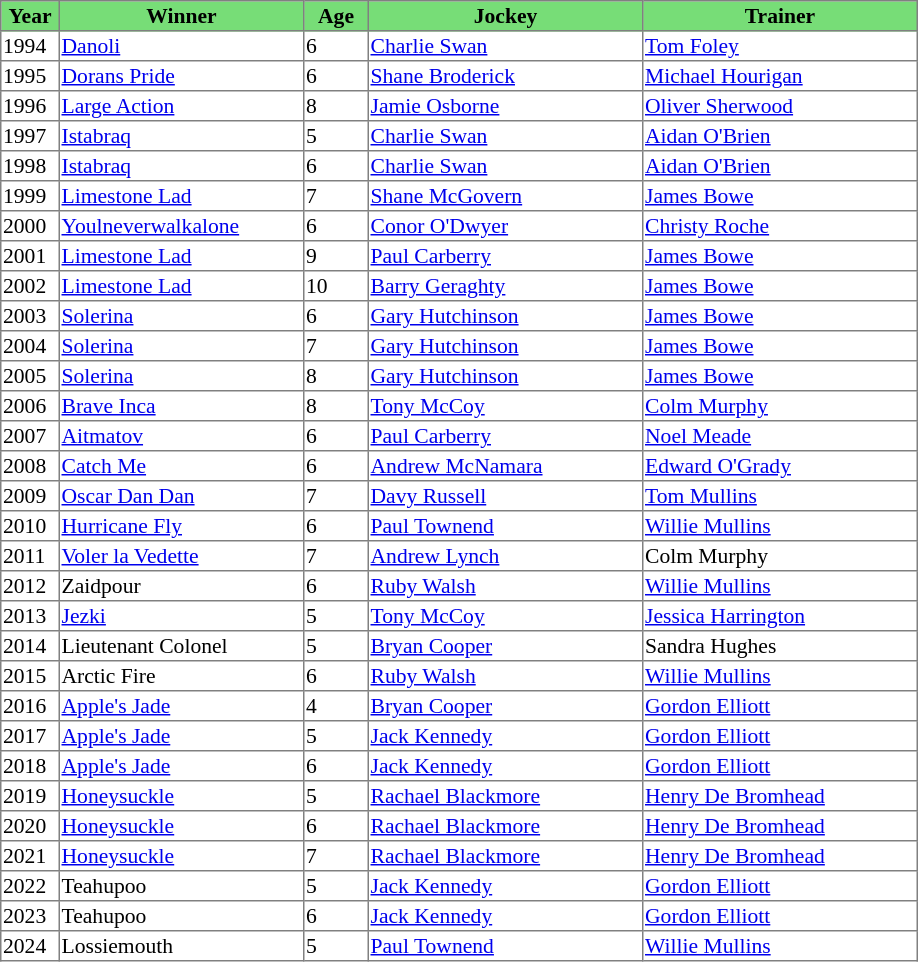<table class = "sortable" | border="1" style="border-collapse: collapse; font-size:90%">
<tr bgcolor="#77dd77" align="center">
<th width="36px"><strong>Year</strong><br></th>
<th width="160px"><strong>Winner</strong><br></th>
<th width="40px"><strong>Age</strong><br></th>
<th width="180px"><strong>Jockey</strong><br></th>
<th width="180px"><strong>Trainer</strong><br></th>
</tr>
<tr>
<td>1994</td>
<td><a href='#'>Danoli</a></td>
<td>6</td>
<td><a href='#'>Charlie Swan</a></td>
<td><a href='#'>Tom Foley</a></td>
</tr>
<tr>
<td>1995</td>
<td><a href='#'>Dorans Pride</a></td>
<td>6</td>
<td><a href='#'>Shane Broderick</a></td>
<td><a href='#'>Michael Hourigan</a></td>
</tr>
<tr>
<td>1996</td>
<td><a href='#'>Large Action</a></td>
<td>8</td>
<td><a href='#'>Jamie Osborne</a></td>
<td><a href='#'>Oliver Sherwood</a></td>
</tr>
<tr>
<td>1997</td>
<td><a href='#'>Istabraq</a></td>
<td>5</td>
<td><a href='#'>Charlie Swan</a></td>
<td><a href='#'>Aidan O'Brien</a></td>
</tr>
<tr>
<td>1998</td>
<td><a href='#'>Istabraq</a></td>
<td>6</td>
<td><a href='#'>Charlie Swan</a></td>
<td><a href='#'>Aidan O'Brien</a></td>
</tr>
<tr>
<td>1999</td>
<td><a href='#'>Limestone Lad</a></td>
<td>7</td>
<td><a href='#'>Shane McGovern</a></td>
<td><a href='#'>James Bowe</a></td>
</tr>
<tr>
<td>2000</td>
<td><a href='#'>Youlneverwalkalone</a></td>
<td>6</td>
<td><a href='#'>Conor O'Dwyer</a></td>
<td><a href='#'>Christy Roche</a></td>
</tr>
<tr>
<td>2001</td>
<td><a href='#'>Limestone Lad</a></td>
<td>9</td>
<td><a href='#'>Paul Carberry</a></td>
<td><a href='#'>James Bowe</a></td>
</tr>
<tr>
<td>2002</td>
<td><a href='#'>Limestone Lad</a></td>
<td>10</td>
<td><a href='#'>Barry Geraghty</a></td>
<td><a href='#'>James Bowe</a></td>
</tr>
<tr>
<td>2003</td>
<td><a href='#'>Solerina</a></td>
<td>6</td>
<td><a href='#'>Gary Hutchinson</a></td>
<td><a href='#'>James Bowe</a></td>
</tr>
<tr>
<td>2004</td>
<td><a href='#'>Solerina</a></td>
<td>7</td>
<td><a href='#'>Gary Hutchinson</a></td>
<td><a href='#'>James Bowe</a></td>
</tr>
<tr>
<td>2005</td>
<td><a href='#'>Solerina</a></td>
<td>8</td>
<td><a href='#'>Gary Hutchinson</a></td>
<td><a href='#'>James Bowe</a></td>
</tr>
<tr>
<td>2006</td>
<td><a href='#'>Brave Inca</a></td>
<td>8</td>
<td><a href='#'>Tony McCoy</a></td>
<td><a href='#'>Colm Murphy</a></td>
</tr>
<tr>
<td>2007</td>
<td><a href='#'>Aitmatov</a></td>
<td>6</td>
<td><a href='#'>Paul Carberry</a></td>
<td><a href='#'>Noel Meade</a></td>
</tr>
<tr>
<td>2008</td>
<td><a href='#'>Catch Me</a></td>
<td>6</td>
<td><a href='#'>Andrew McNamara</a></td>
<td><a href='#'>Edward O'Grady</a></td>
</tr>
<tr>
<td>2009</td>
<td><a href='#'>Oscar Dan Dan</a></td>
<td>7</td>
<td><a href='#'>Davy Russell</a></td>
<td><a href='#'>Tom Mullins</a></td>
</tr>
<tr>
<td>2010</td>
<td><a href='#'>Hurricane Fly</a></td>
<td>6</td>
<td><a href='#'>Paul Townend</a></td>
<td><a href='#'>Willie Mullins</a></td>
</tr>
<tr>
<td>2011</td>
<td><a href='#'>Voler la Vedette</a></td>
<td>7</td>
<td><a href='#'>Andrew Lynch</a></td>
<td>Colm Murphy</td>
</tr>
<tr>
<td>2012</td>
<td>Zaidpour</td>
<td>6</td>
<td><a href='#'>Ruby Walsh</a></td>
<td><a href='#'>Willie Mullins</a></td>
</tr>
<tr>
<td>2013</td>
<td><a href='#'>Jezki</a></td>
<td>5</td>
<td><a href='#'>Tony McCoy</a></td>
<td><a href='#'>Jessica Harrington</a></td>
</tr>
<tr>
<td>2014</td>
<td>Lieutenant Colonel</td>
<td>5</td>
<td><a href='#'>Bryan Cooper</a></td>
<td>Sandra Hughes</td>
</tr>
<tr>
<td>2015</td>
<td>Arctic Fire</td>
<td>6</td>
<td><a href='#'>Ruby Walsh</a></td>
<td><a href='#'>Willie Mullins</a></td>
</tr>
<tr>
<td>2016</td>
<td><a href='#'>Apple's Jade</a></td>
<td>4</td>
<td><a href='#'>Bryan Cooper</a></td>
<td><a href='#'>Gordon Elliott</a></td>
</tr>
<tr>
<td>2017</td>
<td><a href='#'>Apple's Jade</a></td>
<td>5</td>
<td><a href='#'>Jack Kennedy</a></td>
<td><a href='#'>Gordon Elliott</a></td>
</tr>
<tr>
<td>2018</td>
<td><a href='#'>Apple's Jade</a></td>
<td>6</td>
<td><a href='#'>Jack Kennedy</a></td>
<td><a href='#'>Gordon Elliott</a></td>
</tr>
<tr>
<td>2019</td>
<td><a href='#'>Honeysuckle</a></td>
<td>5</td>
<td><a href='#'>Rachael Blackmore</a></td>
<td><a href='#'>Henry De Bromhead</a></td>
</tr>
<tr>
<td>2020</td>
<td><a href='#'>Honeysuckle</a></td>
<td>6</td>
<td><a href='#'>Rachael Blackmore</a></td>
<td><a href='#'>Henry De Bromhead</a></td>
</tr>
<tr>
<td>2021</td>
<td><a href='#'>Honeysuckle</a></td>
<td>7</td>
<td><a href='#'>Rachael Blackmore</a></td>
<td><a href='#'>Henry De Bromhead</a></td>
</tr>
<tr>
<td>2022</td>
<td>Teahupoo</td>
<td>5</td>
<td><a href='#'>Jack Kennedy</a></td>
<td><a href='#'>Gordon Elliott</a></td>
</tr>
<tr>
<td>2023</td>
<td>Teahupoo</td>
<td>6</td>
<td><a href='#'>Jack Kennedy</a></td>
<td><a href='#'>Gordon Elliott</a></td>
</tr>
<tr>
<td>2024</td>
<td>Lossiemouth</td>
<td>5</td>
<td><a href='#'>Paul Townend</a></td>
<td><a href='#'>Willie Mullins</a></td>
</tr>
</table>
